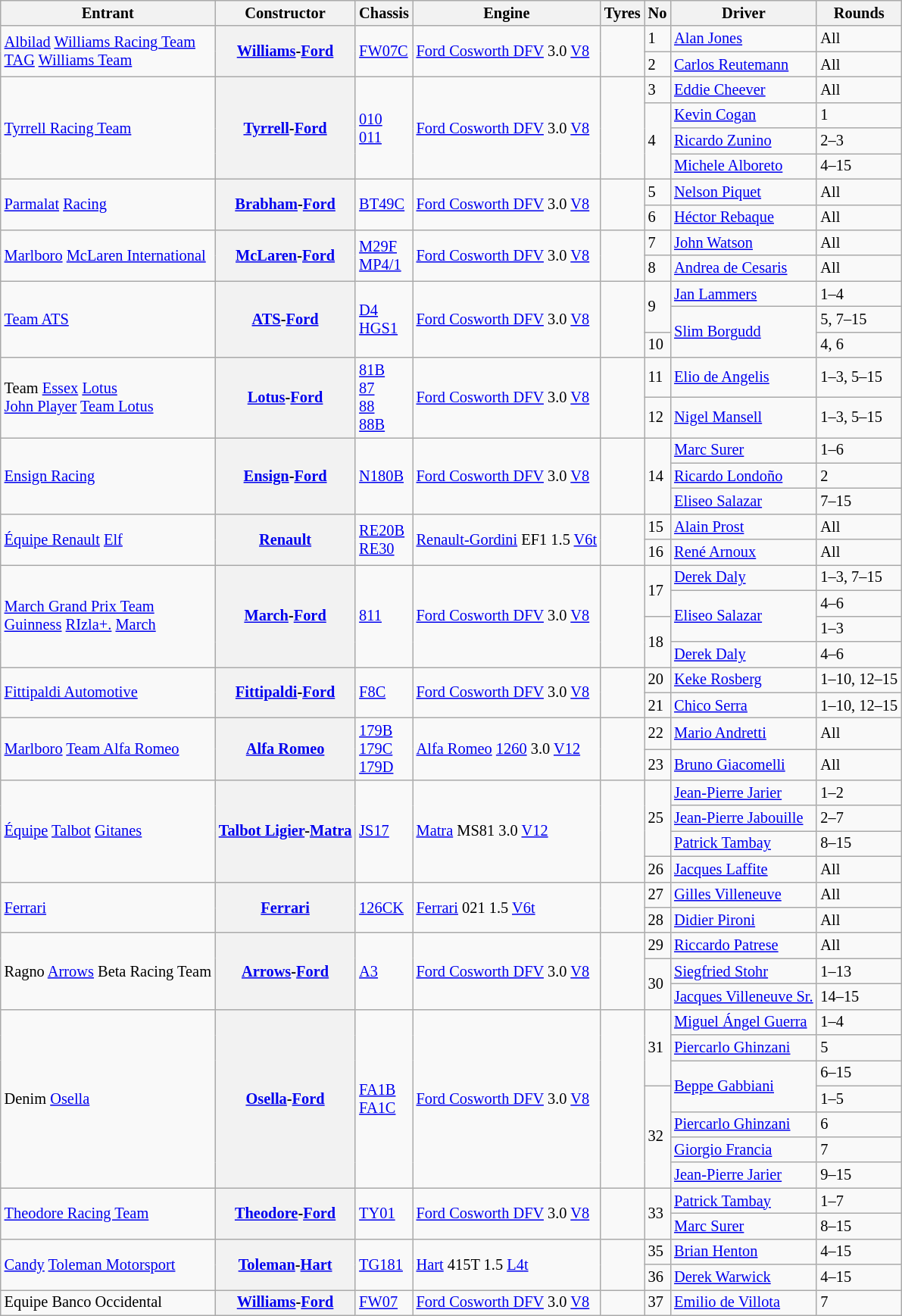<table class="wikitable sortable" style="font-size: 85%">
<tr>
<th>Entrant</th>
<th>Constructor</th>
<th>Chassis</th>
<th>Engine</th>
<th>Tyres</th>
<th>No</th>
<th>Driver</th>
<th>Rounds</th>
</tr>
<tr>
<td rowspan="2"nowrap> <a href='#'>Albilad</a> <a href='#'>Williams Racing Team</a><br> <a href='#'>TAG</a> <a href='#'>Williams Team</a></td>
<th rowspan="2"nowrap><a href='#'>Williams</a>-<a href='#'>Ford</a></th>
<td rowspan="2"nowrap><a href='#'>FW07C</a></td>
<td rowspan="2"nowrap><a href='#'>Ford Cosworth DFV</a> 3.0 <a href='#'>V8</a></td>
<td rowspan="2"nowrap><br></td>
<td>1</td>
<td nowrap> <a href='#'>Alan Jones</a></td>
<td>All</td>
</tr>
<tr>
<td>2</td>
<td nowrap> <a href='#'>Carlos Reutemann</a></td>
<td>All</td>
</tr>
<tr>
<td rowspan="4"> <a href='#'>Tyrrell Racing Team</a></td>
<th rowspan="4"><a href='#'>Tyrrell</a>-<a href='#'>Ford</a></th>
<td rowspan="4"><a href='#'>010</a><br><a href='#'>011</a></td>
<td rowspan="4"><a href='#'>Ford Cosworth DFV</a> 3.0 <a href='#'>V8</a></td>
<td rowspan="4"><br></td>
<td>3</td>
<td> <a href='#'>Eddie Cheever</a></td>
<td>All</td>
</tr>
<tr>
<td rowspan="3">4</td>
<td> <a href='#'>Kevin Cogan</a></td>
<td>1</td>
</tr>
<tr>
<td> <a href='#'>Ricardo Zunino</a></td>
<td>2–3</td>
</tr>
<tr>
<td> <a href='#'>Michele Alboreto</a></td>
<td>4–15</td>
</tr>
<tr>
<td rowspan="2"> <a href='#'>Parmalat</a> <a href='#'>Racing</a></td>
<th rowspan="2"><a href='#'>Brabham</a>-<a href='#'>Ford</a></th>
<td rowspan="2"><a href='#'>BT49C</a></td>
<td rowspan="2"><a href='#'>Ford Cosworth DFV</a> 3.0 <a href='#'>V8</a></td>
<td rowspan="2"><br></td>
<td>5</td>
<td> <a href='#'>Nelson Piquet</a></td>
<td>All</td>
</tr>
<tr>
<td>6</td>
<td> <a href='#'>Héctor Rebaque</a></td>
<td>All</td>
</tr>
<tr>
<td rowspan="2"> <a href='#'>Marlboro</a> <a href='#'>McLaren International</a></td>
<th rowspan="2"><a href='#'>McLaren</a>-<a href='#'>Ford</a></th>
<td rowspan="2"><a href='#'>M29F</a><br><a href='#'>MP4/1</a></td>
<td rowspan="2"><a href='#'>Ford Cosworth DFV</a> 3.0 <a href='#'>V8</a></td>
<td rowspan="2"></td>
<td>7</td>
<td> <a href='#'>John Watson</a></td>
<td>All</td>
</tr>
<tr>
<td>8</td>
<td> <a href='#'>Andrea de Cesaris</a></td>
<td>All</td>
</tr>
<tr>
<td rowspan="3"> <a href='#'>Team ATS</a></td>
<th rowspan="3"><a href='#'>ATS</a>-<a href='#'>Ford</a></th>
<td rowspan="3"><a href='#'>D4</a><br> <a href='#'>HGS1</a></td>
<td rowspan="3"><a href='#'>Ford Cosworth DFV</a> 3.0 <a href='#'>V8</a></td>
<td rowspan="3"><br></td>
<td rowspan="2">9</td>
<td> <a href='#'>Jan Lammers</a></td>
<td>1–4</td>
</tr>
<tr>
<td rowspan="2"> <a href='#'>Slim Borgudd</a></td>
<td>5, 7–15</td>
</tr>
<tr>
<td>10</td>
<td>4, 6</td>
</tr>
<tr>
<td rowspan="2"> Team <a href='#'>Essex</a> <a href='#'>Lotus</a><br> <a href='#'>John Player</a> <a href='#'>Team Lotus</a></td>
<th rowspan="2"><a href='#'>Lotus</a>-<a href='#'>Ford</a></th>
<td rowspan="2"><a href='#'>81B</a><br><a href='#'>87</a><br><a href='#'>88</a><br><a href='#'>88B</a></td>
<td rowspan="2"><a href='#'>Ford Cosworth DFV</a> 3.0 <a href='#'>V8</a></td>
<td rowspan="2"><br></td>
<td>11</td>
<td> <a href='#'>Elio de Angelis</a></td>
<td>1–3, 5–15</td>
</tr>
<tr>
<td>12</td>
<td> <a href='#'>Nigel Mansell</a></td>
<td>1–3, 5–15</td>
</tr>
<tr>
<td rowspan="3"> <a href='#'>Ensign Racing</a></td>
<th rowspan="3"><a href='#'>Ensign</a>-<a href='#'>Ford</a></th>
<td rowspan="3"><a href='#'>N180B</a></td>
<td rowspan="3"><a href='#'>Ford Cosworth DFV</a> 3.0 <a href='#'>V8</a></td>
<td rowspan="3"><br></td>
<td rowspan="3">14</td>
<td> <a href='#'>Marc Surer</a></td>
<td>1–6</td>
</tr>
<tr>
<td> <a href='#'>Ricardo Londoño</a></td>
<td>2</td>
</tr>
<tr>
<td> <a href='#'>Eliseo Salazar</a></td>
<td>7–15</td>
</tr>
<tr>
<td rowspan="2"> <a href='#'>Équipe Renault</a> <a href='#'>Elf</a></td>
<th rowspan="2"><a href='#'>Renault</a></th>
<td rowspan="2"><a href='#'>RE20B</a><br><a href='#'>RE30</a></td>
<td rowspan="2"><a href='#'>Renault-Gordini</a> EF1 1.5 <a href='#'>V6</a><a href='#'>t</a></td>
<td rowspan="2"></td>
<td>15</td>
<td> <a href='#'>Alain Prost</a></td>
<td>All</td>
</tr>
<tr>
<td>16</td>
<td> <a href='#'>René Arnoux</a></td>
<td>All</td>
</tr>
<tr>
<td rowspan="4"> <a href='#'>March Grand Prix Team</a><br> <a href='#'>Guinness</a> <a href='#'>RIzla+.</a> <a href='#'>March</a></td>
<th rowspan="4"><a href='#'>March</a>-<a href='#'>Ford</a></th>
<td rowspan="4"><a href='#'>811</a></td>
<td rowspan="4"><a href='#'>Ford Cosworth DFV</a> 3.0 <a href='#'>V8</a></td>
<td rowspan="4"><br></td>
<td rowspan="2">17</td>
<td> <a href='#'>Derek Daly</a></td>
<td>1–3, 7–15</td>
</tr>
<tr>
<td rowspan="2"> <a href='#'>Eliseo Salazar</a></td>
<td>4–6</td>
</tr>
<tr>
<td rowspan="2">18</td>
<td>1–3</td>
</tr>
<tr>
<td> <a href='#'>Derek Daly</a></td>
<td>4–6</td>
</tr>
<tr>
<td rowspan="2"> <a href='#'>Fittipaldi Automotive</a></td>
<th rowspan="2"><a href='#'>Fittipaldi</a>-<a href='#'>Ford</a></th>
<td rowspan="2"><a href='#'>F8C</a></td>
<td rowspan="2"><a href='#'>Ford Cosworth DFV</a> 3.0 <a href='#'>V8</a></td>
<td rowspan="2"><br><br></td>
<td>20</td>
<td> <a href='#'>Keke Rosberg</a></td>
<td>1–10, 12–15</td>
</tr>
<tr>
<td>21</td>
<td> <a href='#'>Chico Serra</a></td>
<td>1–10, 12–15</td>
</tr>
<tr>
<td rowspan="2"> <a href='#'>Marlboro</a> <a href='#'>Team Alfa Romeo</a></td>
<th rowspan="2"><a href='#'>Alfa Romeo</a></th>
<td rowspan="2"><a href='#'>179B</a><br><a href='#'>179C</a><br><a href='#'>179D</a></td>
<td rowspan="2"><a href='#'>Alfa Romeo</a> <a href='#'>1260</a> 3.0 <a href='#'>V12</a></td>
<td rowspan="2"></td>
<td>22</td>
<td> <a href='#'>Mario Andretti</a></td>
<td>All</td>
</tr>
<tr>
<td>23</td>
<td> <a href='#'>Bruno Giacomelli</a></td>
<td>All</td>
</tr>
<tr>
<td rowspan="4"> <a href='#'>Équipe</a> <a href='#'>Talbot</a> <a href='#'>Gitanes</a></td>
<th rowspan="4" nowrap><a href='#'>Talbot Ligier</a>-<a href='#'>Matra</a></th>
<td rowspan="4"><a href='#'>JS17</a></td>
<td rowspan="4"nowrap><a href='#'>Matra</a> MS81 3.0 <a href='#'>V12</a></td>
<td rowspan="4"></td>
<td rowspan="3">25</td>
<td> <a href='#'>Jean-Pierre Jarier</a></td>
<td>1–2</td>
</tr>
<tr>
<td> <a href='#'>Jean-Pierre Jabouille</a></td>
<td>2–7</td>
</tr>
<tr>
<td> <a href='#'>Patrick Tambay</a></td>
<td>8–15</td>
</tr>
<tr>
<td>26</td>
<td> <a href='#'>Jacques Laffite</a></td>
<td>All</td>
</tr>
<tr>
<td rowspan="2"> <a href='#'>Ferrari</a></td>
<th rowspan="2"><a href='#'>Ferrari</a></th>
<td rowspan="2"><a href='#'>126CK</a></td>
<td rowspan="2"><a href='#'>Ferrari</a> 021 1.5 <a href='#'>V6</a><a href='#'>t</a></td>
<td rowspan="2"></td>
<td>27</td>
<td> <a href='#'>Gilles Villeneuve</a></td>
<td>All</td>
</tr>
<tr>
<td>28</td>
<td> <a href='#'>Didier Pironi</a></td>
<td>All</td>
</tr>
<tr>
<td rowspan="3"nowrap> Ragno <a href='#'>Arrows</a> Beta Racing Team</td>
<th rowspan="3"nowrap><a href='#'>Arrows</a>-<a href='#'>Ford</a></th>
<td rowspan="3"nowrap><a href='#'>A3</a></td>
<td rowspan="3"nowrap><a href='#'>Ford Cosworth DFV</a> 3.0 <a href='#'>V8</a></td>
<td rowspan="3"nowrap><br></td>
<td>29</td>
<td nowrap> <a href='#'>Riccardo Patrese</a></td>
<td>All</td>
</tr>
<tr>
<td rowspan="2">30</td>
<td nowrap> <a href='#'>Siegfried Stohr</a></td>
<td>1–13</td>
</tr>
<tr>
<td nowrap> <a href='#'>Jacques Villeneuve Sr.</a></td>
<td>14–15</td>
</tr>
<tr>
<td rowspan="7"> Denim <a href='#'>Osella</a></td>
<th rowspan="7"><a href='#'>Osella</a>-<a href='#'>Ford</a></th>
<td rowspan="7"><a href='#'>FA1B</a><br><a href='#'>FA1C</a></td>
<td rowspan="7"><a href='#'>Ford Cosworth DFV</a> 3.0 <a href='#'>V8</a></td>
<td rowspan="7"></td>
<td rowspan="3">31</td>
<td> <a href='#'>Miguel Ángel Guerra</a></td>
<td>1–4</td>
</tr>
<tr>
<td> <a href='#'>Piercarlo Ghinzani</a></td>
<td>5</td>
</tr>
<tr>
<td rowspan="2"> <a href='#'>Beppe Gabbiani</a></td>
<td>6–15</td>
</tr>
<tr>
<td rowspan="4">32</td>
<td>1–5</td>
</tr>
<tr>
<td> <a href='#'>Piercarlo Ghinzani</a></td>
<td>6</td>
</tr>
<tr>
<td> <a href='#'>Giorgio Francia</a></td>
<td>7</td>
</tr>
<tr>
<td> <a href='#'>Jean-Pierre Jarier</a></td>
<td>9–15</td>
</tr>
<tr>
<td rowspan="2"> <a href='#'>Theodore Racing Team</a></td>
<th rowspan="2"><a href='#'>Theodore</a>-<a href='#'>Ford</a></th>
<td rowspan="2"><a href='#'>TY01</a></td>
<td rowspan="2"><a href='#'>Ford Cosworth DFV</a> 3.0 <a href='#'>V8</a></td>
<td rowspan="2"><br></td>
<td rowspan="2">33</td>
<td> <a href='#'>Patrick Tambay</a></td>
<td>1–7</td>
</tr>
<tr>
<td> <a href='#'>Marc Surer</a></td>
<td>8–15</td>
</tr>
<tr>
<td rowspan="2"> <a href='#'>Candy</a> <a href='#'>Toleman Motorsport</a></td>
<th rowspan="2"><a href='#'>Toleman</a>-<a href='#'>Hart</a></th>
<td rowspan="2"><a href='#'>TG181</a></td>
<td rowspan="2"><a href='#'>Hart</a> 415T 1.5 <a href='#'>L4</a><a href='#'>t</a></td>
<td rowspan="2"></td>
<td>35</td>
<td> <a href='#'>Brian Henton</a></td>
<td>4–15</td>
</tr>
<tr>
<td>36</td>
<td> <a href='#'>Derek Warwick</a></td>
<td>4–15</td>
</tr>
<tr>
<td> Equipe Banco Occidental</td>
<th><a href='#'>Williams</a>-<a href='#'>Ford</a></th>
<td><a href='#'>FW07</a></td>
<td><a href='#'>Ford Cosworth DFV</a> 3.0 <a href='#'>V8</a></td>
<td></td>
<td>37</td>
<td> <a href='#'>Emilio de Villota</a></td>
<td>7</td>
</tr>
</table>
